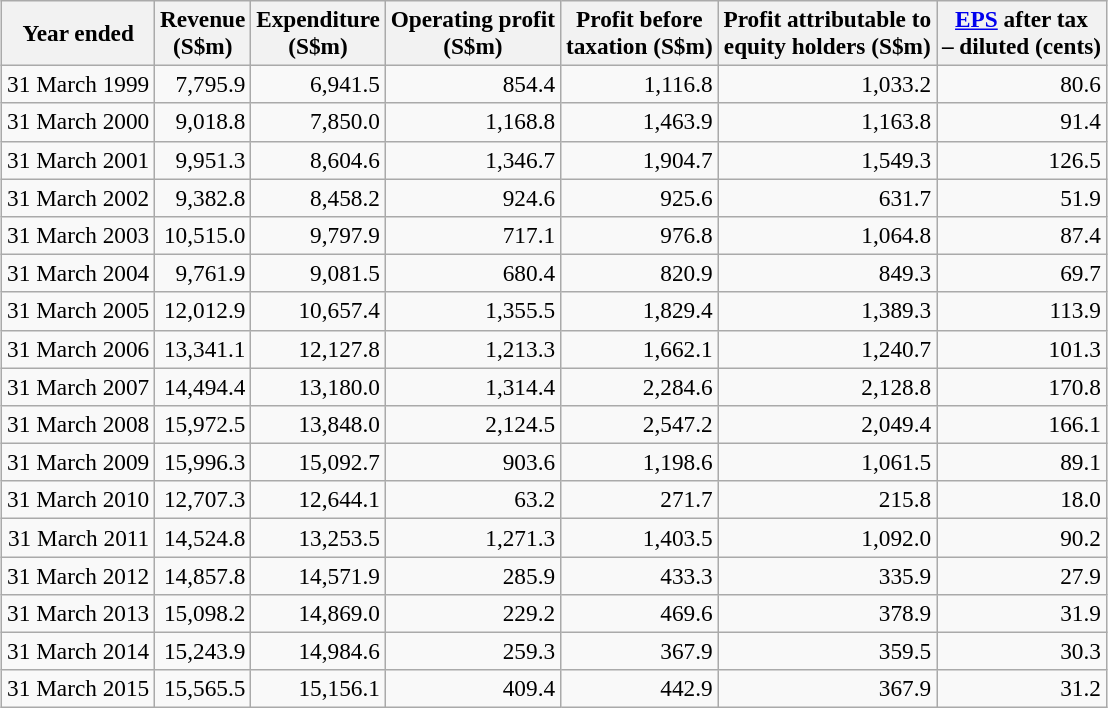<table class="wikitable sortable" style="margin:1em auto; font-size:97%; text-align:right;">
<tr>
<th>Year ended</th>
<th>Revenue<br>(S$m)</th>
<th>Expenditure<br>(S$m)</th>
<th>Operating profit<br>(S$m)</th>
<th>Profit before<br>taxation (S$m)</th>
<th>Profit attributable to<br>equity holders (S$m)</th>
<th><a href='#'>EPS</a> after tax<br>– diluted (cents)</th>
</tr>
<tr>
<td>31 March 1999</td>
<td>7,795.9</td>
<td>6,941.5</td>
<td>854.4</td>
<td>1,116.8</td>
<td>1,033.2</td>
<td>80.6</td>
</tr>
<tr>
<td>31 March 2000</td>
<td>9,018.8</td>
<td>7,850.0</td>
<td>1,168.8</td>
<td>1,463.9</td>
<td>1,163.8</td>
<td>91.4</td>
</tr>
<tr>
<td>31 March 2001</td>
<td>9,951.3</td>
<td>8,604.6</td>
<td>1,346.7</td>
<td>1,904.7</td>
<td>1,549.3</td>
<td>126.5</td>
</tr>
<tr>
<td>31 March 2002</td>
<td>9,382.8</td>
<td>8,458.2</td>
<td>924.6</td>
<td>925.6</td>
<td>631.7</td>
<td>51.9</td>
</tr>
<tr>
<td>31 March 2003</td>
<td>10,515.0</td>
<td>9,797.9</td>
<td>717.1</td>
<td>976.8</td>
<td>1,064.8</td>
<td>87.4</td>
</tr>
<tr>
<td>31 March 2004</td>
<td>9,761.9</td>
<td>9,081.5</td>
<td>680.4</td>
<td>820.9</td>
<td>849.3</td>
<td>69.7</td>
</tr>
<tr>
<td>31 March 2005</td>
<td>12,012.9</td>
<td>10,657.4</td>
<td>1,355.5</td>
<td>1,829.4</td>
<td>1,389.3</td>
<td>113.9</td>
</tr>
<tr>
<td>31 March 2006</td>
<td>13,341.1</td>
<td>12,127.8</td>
<td>1,213.3</td>
<td>1,662.1</td>
<td>1,240.7</td>
<td>101.3</td>
</tr>
<tr>
<td>31 March 2007</td>
<td>14,494.4</td>
<td>13,180.0</td>
<td>1,314.4</td>
<td>2,284.6</td>
<td>2,128.8</td>
<td>170.8</td>
</tr>
<tr>
<td>31 March 2008</td>
<td>15,972.5</td>
<td>13,848.0</td>
<td>2,124.5</td>
<td>2,547.2</td>
<td>2,049.4</td>
<td>166.1</td>
</tr>
<tr>
<td>31 March 2009</td>
<td>15,996.3</td>
<td>15,092.7</td>
<td>903.6</td>
<td>1,198.6</td>
<td>1,061.5</td>
<td>89.1</td>
</tr>
<tr>
<td>31 March 2010</td>
<td>12,707.3</td>
<td>12,644.1</td>
<td>63.2</td>
<td>271.7</td>
<td>215.8</td>
<td>18.0</td>
</tr>
<tr>
<td>31 March 2011</td>
<td>14,524.8</td>
<td>13,253.5</td>
<td>1,271.3</td>
<td>1,403.5</td>
<td>1,092.0</td>
<td>90.2</td>
</tr>
<tr>
<td>31 March 2012</td>
<td>14,857.8</td>
<td>14,571.9</td>
<td>285.9</td>
<td>433.3</td>
<td>335.9</td>
<td>27.9</td>
</tr>
<tr>
<td>31 March 2013</td>
<td>15,098.2</td>
<td>14,869.0</td>
<td>229.2</td>
<td>469.6</td>
<td>378.9</td>
<td>31.9</td>
</tr>
<tr>
<td>31 March 2014</td>
<td>15,243.9</td>
<td>14,984.6</td>
<td>259.3</td>
<td>367.9</td>
<td>359.5</td>
<td>30.3</td>
</tr>
<tr>
<td>31 March 2015</td>
<td>15,565.5</td>
<td>15,156.1</td>
<td>409.4</td>
<td>442.9</td>
<td>367.9</td>
<td>31.2</td>
</tr>
</table>
